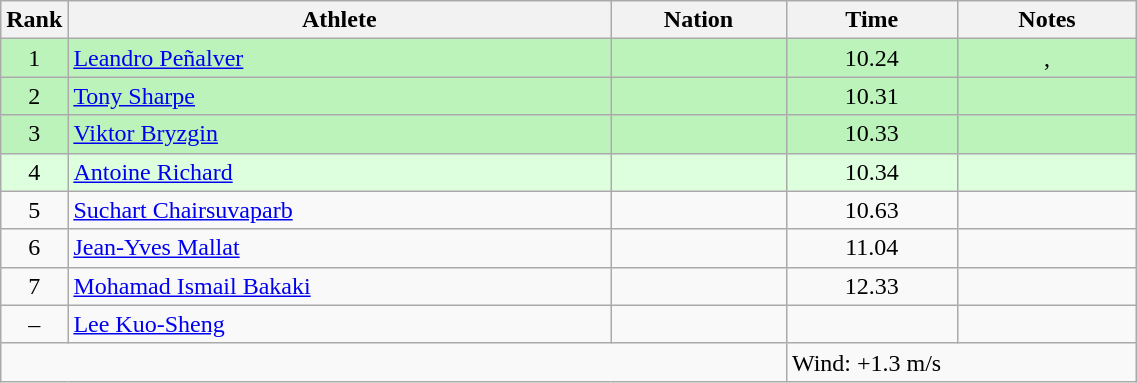<table class="wikitable sortable" style="text-align:center;width: 60%;">
<tr>
<th scope="col" style="width: 10px;">Rank</th>
<th scope="col">Athlete</th>
<th scope="col">Nation</th>
<th scope="col">Time</th>
<th scope="col">Notes</th>
</tr>
<tr bgcolor=bbf3bb>
<td>1</td>
<td align=left><a href='#'>Leandro Peñalver</a></td>
<td align=left></td>
<td>10.24</td>
<td>, </td>
</tr>
<tr bgcolor=bbf3bb>
<td>2</td>
<td align=left><a href='#'>Tony Sharpe</a></td>
<td align=left></td>
<td>10.31</td>
<td></td>
</tr>
<tr bgcolor=bbf3bb>
<td>3</td>
<td align=left><a href='#'>Viktor Bryzgin</a></td>
<td align=left></td>
<td>10.33</td>
<td></td>
</tr>
<tr bgcolor=ddffdd>
<td>4</td>
<td align=left><a href='#'>Antoine Richard</a></td>
<td align=left></td>
<td>10.34</td>
<td></td>
</tr>
<tr>
<td>5</td>
<td align=left><a href='#'>Suchart Chairsuvaparb</a></td>
<td align=left></td>
<td>10.63</td>
<td></td>
</tr>
<tr>
<td>6</td>
<td align=left><a href='#'>Jean-Yves Mallat</a></td>
<td align=left></td>
<td>11.04</td>
<td></td>
</tr>
<tr>
<td>7</td>
<td align=left><a href='#'>Mohamad Ismail Bakaki</a></td>
<td align=left></td>
<td>12.33</td>
<td></td>
</tr>
<tr>
<td>–</td>
<td align=left><a href='#'>Lee Kuo-Sheng</a></td>
<td align=left></td>
<td></td>
<td></td>
</tr>
<tr class="sortbottom">
<td colspan="3"></td>
<td colspan="2" style="text-align:left;">Wind: +1.3 m/s</td>
</tr>
</table>
